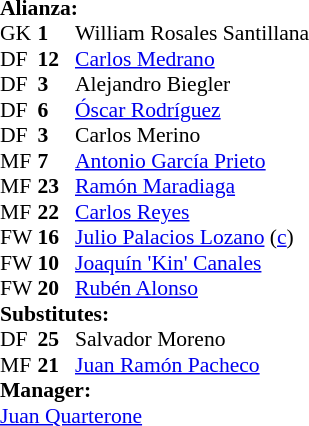<table style="font-size: 90%" cellspacing="0" cellpadding="0">
<tr>
<td colspan="4"><strong>Alianza:</strong></td>
</tr>
<tr>
<th width="25"></th>
<th width="25"></th>
</tr>
<tr>
<td>GK</td>
<td><strong>1</strong></td>
<td> William Rosales Santillana</td>
</tr>
<tr>
<td>DF</td>
<td><strong>12</strong></td>
<td> <a href='#'>Carlos Medrano</a></td>
</tr>
<tr>
<td>DF</td>
<td><strong>3</strong></td>
<td> Alejandro Biegler</td>
</tr>
<tr>
<td>DF</td>
<td><strong>6</strong></td>
<td> <a href='#'>Óscar Rodríguez</a></td>
</tr>
<tr>
<td>DF</td>
<td><strong>3</strong></td>
<td> Carlos Merino</td>
</tr>
<tr>
<td>MF</td>
<td><strong>7</strong></td>
<td> <a href='#'>Antonio García Prieto</a></td>
</tr>
<tr>
<td>MF</td>
<td><strong>23</strong></td>
<td> <a href='#'>Ramón Maradiaga</a></td>
</tr>
<tr>
<td>MF</td>
<td><strong>22</strong></td>
<td> <a href='#'>Carlos Reyes</a></td>
</tr>
<tr>
<td>FW</td>
<td><strong>16</strong></td>
<td> <a href='#'>Julio Palacios Lozano</a> (<a href='#'>c</a>)</td>
</tr>
<tr>
<td>FW</td>
<td><strong>10</strong></td>
<td> <a href='#'>Joaquín 'Kin' Canales</a></td>
</tr>
<tr>
<td>FW</td>
<td><strong>20</strong></td>
<td> <a href='#'>Rubén Alonso</a></td>
</tr>
<tr>
<td colspan=3><strong>Substitutes:</strong></td>
</tr>
<tr>
<td>DF</td>
<td><strong>25</strong></td>
<td> Salvador Moreno</td>
</tr>
<tr>
<td>MF</td>
<td><strong>21</strong></td>
<td> <a href='#'>Juan Ramón Pacheco</a></td>
</tr>
<tr>
<td colspan=3><strong>Manager:</strong></td>
</tr>
<tr>
<td colspan=4> <a href='#'>Juan Quarterone</a></td>
</tr>
</table>
